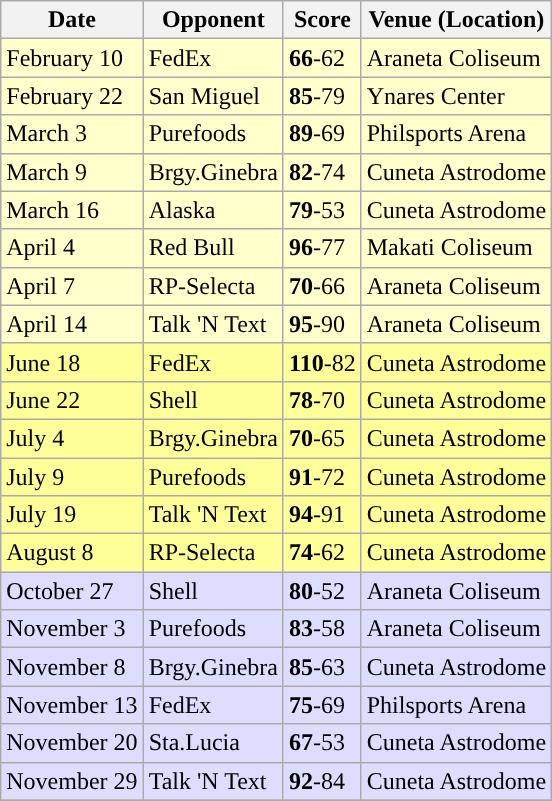<table class="wikitable sortable sortable">
<tr>
<th>Date</th>
<th>Opponent</th>
<th>Score</th>
<th>Venue (Location)</th>
</tr>
<tr bgcolor="#FFFFCC">
<td>February 10</td>
<td>FedEx</td>
<td><strong>66</strong>-62</td>
<td>Araneta Coliseum </td>
</tr>
<tr bgcolor="#FFFFCC">
<td>February 22</td>
<td>San Miguel</td>
<td><strong>85</strong>-79</td>
<td>Ynares Center</td>
</tr>
<tr bgcolor="#FFFFCC">
<td>March 3</td>
<td>Purefoods</td>
<td><strong>89</strong>-69</td>
<td>Philsports Arena</td>
</tr>
<tr bgcolor="#FFFFCC">
<td>March 9</td>
<td>Brgy.Ginebra</td>
<td><strong>82</strong>-74</td>
<td>Cuneta Astrodome</td>
</tr>
<tr bgcolor="#FFFFCC">
<td>March 16</td>
<td>Alaska</td>
<td><strong>79</strong>-53</td>
<td>Cuneta Astrodome</td>
</tr>
<tr bgcolor="#FFFFCC">
<td>April 4</td>
<td>Red Bull</td>
<td><strong>96</strong>-77</td>
<td>Makati Coliseum</td>
</tr>
<tr bgcolor="#FFFFCC">
<td>April 7</td>
<td>RP-Selecta</td>
<td><strong>70</strong>-66</td>
<td>Araneta Coliseum</td>
</tr>
<tr bgcolor="#FFFFCC">
<td>April 14</td>
<td>Talk 'N Text</td>
<td><strong>95</strong>-90</td>
<td>Araneta Coliseum</td>
</tr>
<tr bgcolor="#FFFF99">
<td>June 18</td>
<td>FedEx</td>
<td><strong>110</strong>-82</td>
<td>Cuneta Astrodome</td>
</tr>
<tr bgcolor="#FFFF99">
<td>June 22</td>
<td>Shell</td>
<td><strong>78</strong>-70</td>
<td>Cuneta Astrodome</td>
</tr>
<tr bgcolor="#FFFF99">
<td>July 4</td>
<td>Brgy.Ginebra</td>
<td><strong>70</strong>-65</td>
<td>Cuneta Astrodome</td>
</tr>
<tr bgcolor="#FFFF99">
<td>July 9</td>
<td>Purefoods</td>
<td><strong>91</strong>-72</td>
<td>Cuneta Astrodome </td>
</tr>
<tr bgcolor="#FFFF99">
<td>July 19</td>
<td>Talk 'N Text</td>
<td><strong>94</strong>-91</td>
<td>Cuneta Astrodome</td>
</tr>
<tr bgcolor="#FFFF99">
<td>August 8</td>
<td>RP-Selecta</td>
<td><strong>74</strong>-62</td>
<td>Cuneta Astrodome</td>
</tr>
<tr bgcolor="#DDDDFF">
<td>October 27</td>
<td>Shell</td>
<td><strong>80</strong>-52</td>
<td>Araneta Coliseum </td>
</tr>
<tr bgcolor="#DDDDFF">
<td>November 3</td>
<td>Purefoods</td>
<td><strong>83</strong>-58</td>
<td>Araneta Coliseum</td>
</tr>
<tr bgcolor="#DDDDFF">
<td>November 8</td>
<td>Brgy.Ginebra</td>
<td><strong>85</strong>-63</td>
<td>Cuneta Astrodome</td>
</tr>
<tr bgcolor="#DDDDFF">
<td>November 13</td>
<td>FedEx</td>
<td><strong>75</strong>-69</td>
<td>Philsports Arena</td>
</tr>
<tr bgcolor="#DDDDFF">
<td>November 20</td>
<td>Sta.Lucia</td>
<td><strong>67</strong>-53</td>
<td>Cuneta Astrodome</td>
</tr>
<tr bgcolor="#DDDDFF">
<td>November 29</td>
<td>Talk 'N Text</td>
<td><strong>92</strong>-84</td>
<td>Cuneta Astrodome</td>
</tr>
<tr>
</tr>
</table>
